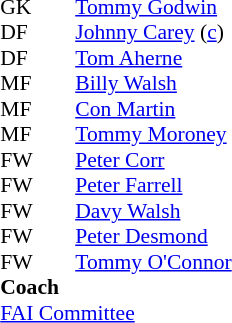<table cellspacing="0" cellpadding="0" style="font-size:90%; margin:0.2em auto;">
<tr>
<th width="25"></th>
<th width="25"></th>
</tr>
<tr>
<td>GK</td>
<td></td>
<td><a href='#'>Tommy Godwin</a></td>
</tr>
<tr>
<td>DF</td>
<td></td>
<td><a href='#'>Johnny Carey</a> (<a href='#'>c</a>)</td>
</tr>
<tr>
<td>DF</td>
<td></td>
<td><a href='#'>Tom Aherne</a></td>
</tr>
<tr>
<td>MF</td>
<td></td>
<td><a href='#'>Billy Walsh</a></td>
</tr>
<tr>
<td>MF</td>
<td></td>
<td><a href='#'>Con Martin</a></td>
</tr>
<tr>
<td>MF</td>
<td></td>
<td><a href='#'>Tommy Moroney</a></td>
</tr>
<tr>
<td>FW</td>
<td></td>
<td><a href='#'>Peter Corr</a></td>
</tr>
<tr>
<td>FW</td>
<td></td>
<td><a href='#'>Peter Farrell</a></td>
</tr>
<tr>
<td>FW</td>
<td></td>
<td><a href='#'>Davy Walsh</a></td>
</tr>
<tr>
<td>FW</td>
<td></td>
<td><a href='#'>Peter Desmond</a></td>
</tr>
<tr>
<td>FW</td>
<td></td>
<td><a href='#'>Tommy O'Connor</a></td>
</tr>
<tr>
<td colspan=3><strong>Coach</strong></td>
</tr>
<tr>
<td colspan="4"><a href='#'>FAI Committee</a></td>
</tr>
</table>
